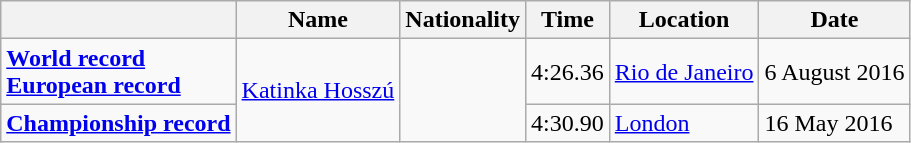<table class=wikitable style=text-align:left>
<tr>
<th></th>
<th>Name</th>
<th>Nationality</th>
<th>Time</th>
<th>Location</th>
<th>Date</th>
</tr>
<tr>
<td><strong><a href='#'>World record</a><br><a href='#'>European record</a></strong></td>
<td rowspan=2><a href='#'>Katinka Hosszú</a></td>
<td rowspan=2></td>
<td>4:26.36</td>
<td><a href='#'>Rio de Janeiro</a></td>
<td>6 August 2016</td>
</tr>
<tr>
<td><strong><a href='#'>Championship record</a></strong></td>
<td>4:30.90</td>
<td><a href='#'>London</a></td>
<td>16 May 2016</td>
</tr>
</table>
